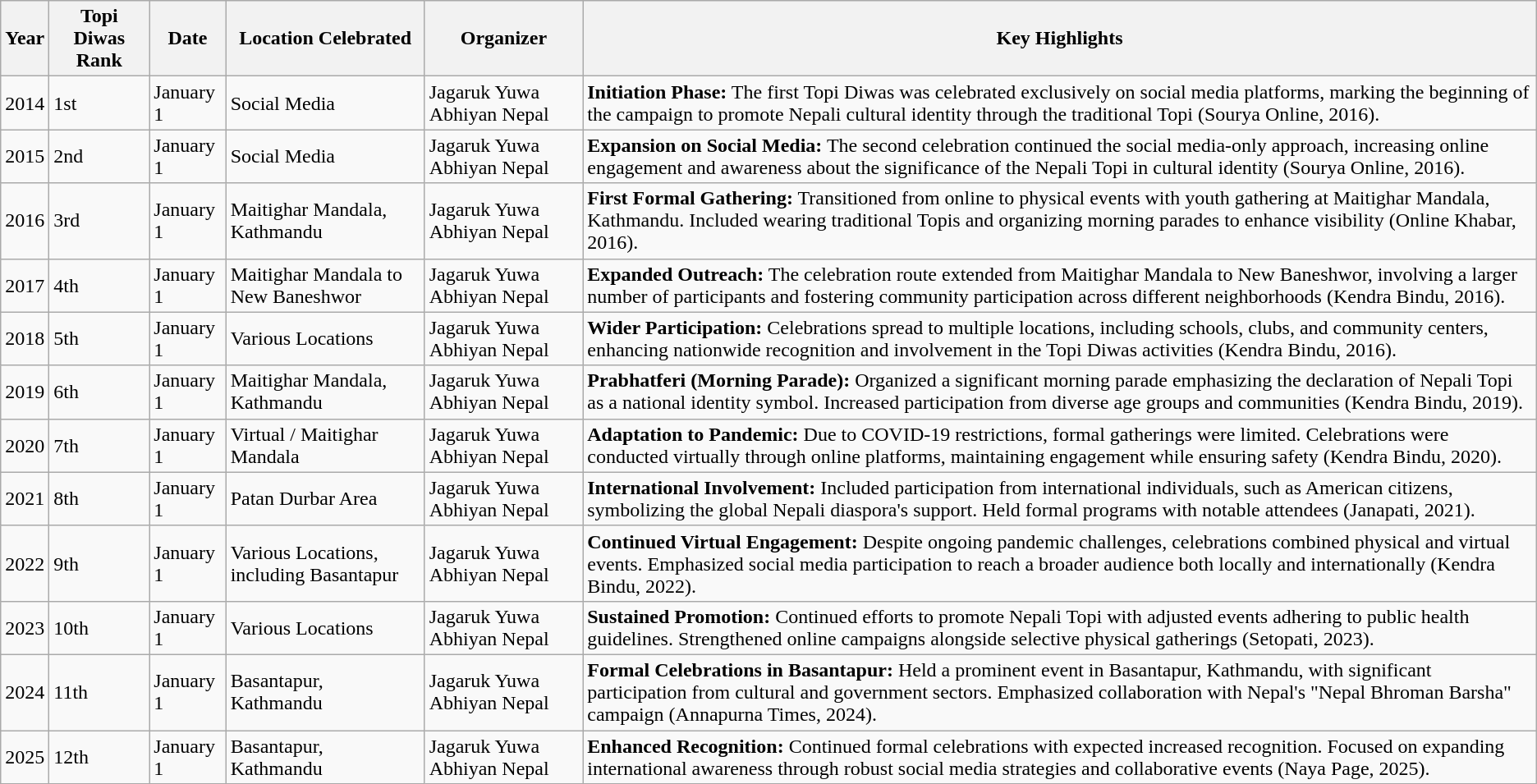<table class="wikitable">
<tr>
<th><strong>Year</strong></th>
<th><strong>Topi Diwas Rank</strong></th>
<th><strong>Date</strong></th>
<th><strong>Location Celebrated</strong></th>
<th><strong>Organizer</strong></th>
<th><strong>Key Highlights</strong></th>
</tr>
<tr>
<td>2014</td>
<td>1st</td>
<td>January 1</td>
<td>Social Media</td>
<td>Jagaruk Yuwa Abhiyan Nepal</td>
<td><strong>Initiation Phase:</strong> The first Topi Diwas was celebrated exclusively on social media platforms, marking the beginning of the campaign to promote Nepali cultural identity through the traditional Topi (Sourya Online, 2016).</td>
</tr>
<tr>
<td>2015</td>
<td>2nd</td>
<td>January 1</td>
<td>Social Media</td>
<td>Jagaruk Yuwa Abhiyan Nepal</td>
<td><strong>Expansion on Social Media:</strong> The second celebration continued the social media-only approach, increasing online engagement and awareness about the significance of the Nepali Topi in cultural identity (Sourya Online, 2016).</td>
</tr>
<tr>
<td>2016</td>
<td>3rd</td>
<td>January 1</td>
<td>Maitighar Mandala, Kathmandu</td>
<td>Jagaruk Yuwa Abhiyan Nepal</td>
<td><strong>First Formal Gathering:</strong> Transitioned from online to physical events with youth gathering at Maitighar Mandala, Kathmandu. Included wearing traditional Topis and organizing morning parades to enhance visibility (Online Khabar, 2016).</td>
</tr>
<tr>
<td>2017</td>
<td>4th</td>
<td>January 1</td>
<td>Maitighar Mandala to New Baneshwor</td>
<td>Jagaruk Yuwa Abhiyan Nepal</td>
<td><strong>Expanded Outreach:</strong> The celebration route extended from Maitighar Mandala to New Baneshwor, involving a larger number of participants and fostering community participation across different neighborhoods (Kendra Bindu, 2016).</td>
</tr>
<tr>
<td>2018</td>
<td>5th</td>
<td>January 1</td>
<td>Various Locations</td>
<td>Jagaruk Yuwa Abhiyan Nepal</td>
<td><strong>Wider Participation:</strong> Celebrations spread to multiple locations, including schools, clubs, and community centers, enhancing nationwide recognition and involvement in the Topi Diwas activities (Kendra Bindu, 2016).</td>
</tr>
<tr>
<td>2019</td>
<td>6th</td>
<td>January 1</td>
<td>Maitighar Mandala, Kathmandu</td>
<td>Jagaruk Yuwa Abhiyan Nepal</td>
<td><strong>Prabhatferi (Morning Parade):</strong> Organized a significant morning parade emphasizing the declaration of Nepali Topi as a national identity symbol. Increased participation from diverse age groups and communities (Kendra Bindu, 2019).</td>
</tr>
<tr>
<td>2020</td>
<td>7th</td>
<td>January 1</td>
<td>Virtual / Maitighar Mandala</td>
<td>Jagaruk Yuwa Abhiyan Nepal</td>
<td><strong>Adaptation to Pandemic:</strong> Due to COVID-19 restrictions, formal gatherings were limited. Celebrations were conducted virtually through online platforms, maintaining engagement while ensuring safety (Kendra Bindu, 2020).</td>
</tr>
<tr>
<td>2021</td>
<td>8th</td>
<td>January 1</td>
<td>Patan Durbar Area</td>
<td>Jagaruk Yuwa Abhiyan Nepal</td>
<td><strong>International Involvement:</strong> Included participation from international individuals, such as American citizens, symbolizing the global Nepali diaspora's support. Held formal programs with notable attendees (Janapati, 2021).</td>
</tr>
<tr>
<td>2022</td>
<td>9th</td>
<td>January 1</td>
<td>Various Locations, including Basantapur</td>
<td>Jagaruk Yuwa Abhiyan Nepal</td>
<td><strong>Continued Virtual Engagement:</strong> Despite ongoing pandemic challenges, celebrations combined physical and virtual events. Emphasized social media participation to reach a broader audience both locally and internationally (Kendra Bindu, 2022).</td>
</tr>
<tr>
<td>2023</td>
<td>10th</td>
<td>January 1</td>
<td>Various Locations</td>
<td>Jagaruk Yuwa Abhiyan Nepal</td>
<td><strong>Sustained Promotion:</strong> Continued efforts to promote Nepali Topi with adjusted events adhering to public health guidelines. Strengthened online campaigns alongside selective physical gatherings (Setopati, 2023).</td>
</tr>
<tr>
<td>2024</td>
<td>11th</td>
<td>January 1</td>
<td>Basantapur, Kathmandu</td>
<td>Jagaruk Yuwa Abhiyan Nepal</td>
<td><strong>Formal Celebrations in Basantapur:</strong> Held a prominent event in Basantapur, Kathmandu, with significant participation from cultural and government sectors. Emphasized collaboration with Nepal's "Nepal Bhroman Barsha" campaign (Annapurna Times, 2024).</td>
</tr>
<tr>
<td>2025</td>
<td>12th</td>
<td>January 1</td>
<td>Basantapur, Kathmandu</td>
<td>Jagaruk Yuwa Abhiyan Nepal</td>
<td><strong>Enhanced Recognition:</strong> Continued formal celebrations with expected increased recognition. Focused on expanding international awareness through robust social media strategies and collaborative events (Naya Page, 2025).</td>
</tr>
</table>
